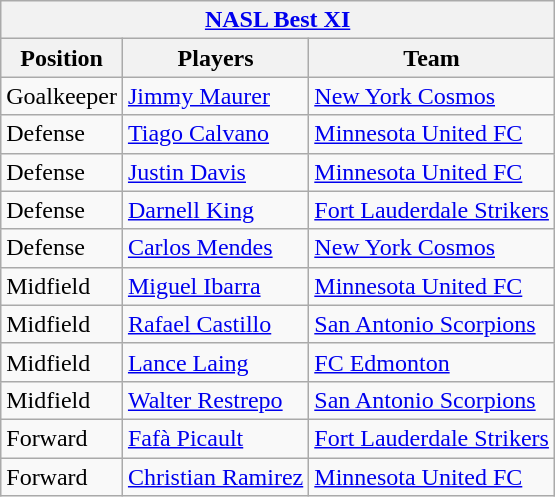<table class="wikitable">
<tr>
<th colspan=7><a href='#'>NASL Best XI</a></th>
</tr>
<tr>
<th>Position</th>
<th>Players</th>
<th>Team</th>
</tr>
<tr>
<td>Goalkeeper</td>
<td> <a href='#'>Jimmy Maurer</a></td>
<td><a href='#'>New York Cosmos</a></td>
</tr>
<tr>
<td>Defense</td>
<td> <a href='#'>Tiago Calvano</a></td>
<td><a href='#'>Minnesota United FC</a></td>
</tr>
<tr>
<td>Defense</td>
<td> <a href='#'>Justin Davis</a></td>
<td><a href='#'>Minnesota United FC</a></td>
</tr>
<tr>
<td>Defense</td>
<td> <a href='#'>Darnell King</a></td>
<td><a href='#'>Fort Lauderdale Strikers</a></td>
</tr>
<tr>
<td>Defense</td>
<td> <a href='#'>Carlos Mendes</a></td>
<td><a href='#'>New York Cosmos</a></td>
</tr>
<tr>
<td>Midfield</td>
<td> <a href='#'>Miguel Ibarra</a></td>
<td><a href='#'>Minnesota United FC</a></td>
</tr>
<tr>
<td>Midfield</td>
<td> <a href='#'>Rafael Castillo</a></td>
<td><a href='#'>San Antonio Scorpions</a></td>
</tr>
<tr>
<td>Midfield</td>
<td> <a href='#'>Lance Laing</a></td>
<td><a href='#'>FC Edmonton</a></td>
</tr>
<tr>
<td>Midfield</td>
<td> <a href='#'>Walter Restrepo</a></td>
<td><a href='#'>San Antonio Scorpions</a></td>
</tr>
<tr>
<td>Forward</td>
<td> <a href='#'>Fafà Picault</a></td>
<td><a href='#'>Fort Lauderdale Strikers</a></td>
</tr>
<tr>
<td>Forward</td>
<td> <a href='#'>Christian Ramirez</a></td>
<td><a href='#'>Minnesota United FC</a></td>
</tr>
</table>
